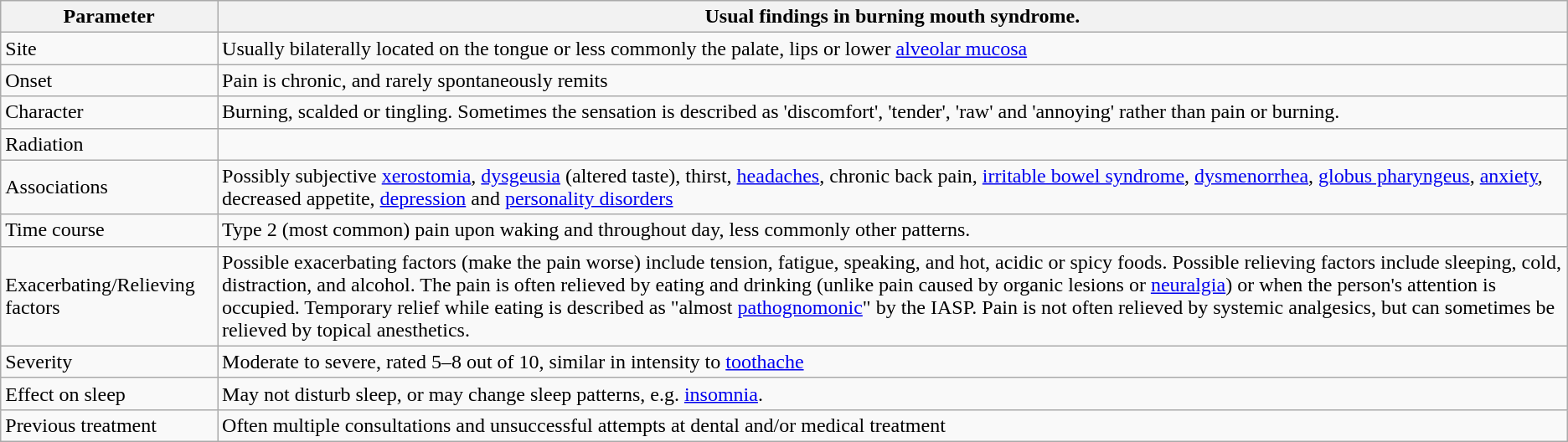<table class="wikitable">
<tr>
<th>Parameter</th>
<th>Usual findings in burning mouth syndrome.</th>
</tr>
<tr>
<td>Site</td>
<td>Usually bilaterally located on the tongue or less commonly the palate, lips or lower <a href='#'>alveolar mucosa</a></td>
</tr>
<tr>
<td>Onset</td>
<td>Pain is chronic, and rarely spontaneously remits</td>
</tr>
<tr>
<td>Character</td>
<td>Burning, scalded or tingling. Sometimes the sensation is described as 'discomfort', 'tender', 'raw' and 'annoying' rather than pain or burning.</td>
</tr>
<tr>
<td>Radiation</td>
<td></td>
</tr>
<tr>
<td>Associations</td>
<td>Possibly subjective <a href='#'>xerostomia</a>, <a href='#'>dysgeusia</a> (altered taste), thirst, <a href='#'>headaches</a>, chronic back pain, <a href='#'>irritable bowel syndrome</a>, <a href='#'>dysmenorrhea</a>, <a href='#'>globus pharyngeus</a>, <a href='#'>anxiety</a>, decreased appetite, <a href='#'>depression</a> and <a href='#'>personality disorders</a></td>
</tr>
<tr>
<td>Time course</td>
<td>Type 2 (most common) pain upon waking and throughout day, less commonly other patterns.</td>
</tr>
<tr>
<td>Exacerbating/Relieving factors</td>
<td>Possible exacerbating factors (make the pain worse) include tension, fatigue, speaking, and hot, acidic or spicy foods. Possible relieving factors include sleeping, cold, distraction, and alcohol. The pain is often relieved by eating and drinking (unlike pain caused by organic lesions or <a href='#'>neuralgia</a>) or when the person's attention is occupied. Temporary relief while eating is described as "almost <a href='#'>pathognomonic</a>" by the IASP. Pain is not often relieved by systemic analgesics, but can sometimes be relieved by topical anesthetics.</td>
</tr>
<tr>
<td>Severity</td>
<td>Moderate to severe, rated 5–8 out of 10, similar in intensity to <a href='#'>toothache</a></td>
</tr>
<tr>
<td>Effect on sleep</td>
<td>May not disturb sleep, or may change sleep patterns, e.g. <a href='#'>insomnia</a>.</td>
</tr>
<tr>
<td>Previous treatment</td>
<td>Often multiple consultations and unsuccessful attempts at dental and/or medical treatment</td>
</tr>
</table>
